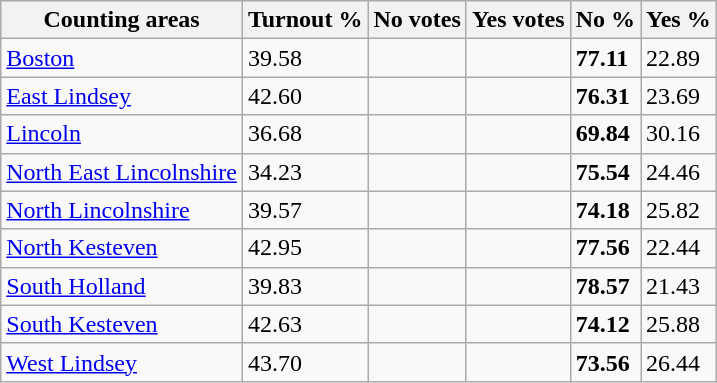<table class="wikitable sortable">
<tr>
<th>Counting areas</th>
<th>Turnout %</th>
<th>No votes</th>
<th>Yes votes</th>
<th>No %</th>
<th>Yes %</th>
</tr>
<tr>
<td><a href='#'>Boston</a></td>
<td>39.58</td>
<td><strong></strong></td>
<td></td>
<td><strong>77.11</strong></td>
<td>22.89</td>
</tr>
<tr>
<td><a href='#'>East Lindsey</a></td>
<td>42.60</td>
<td><strong></strong></td>
<td></td>
<td><strong>76.31</strong></td>
<td>23.69</td>
</tr>
<tr>
<td><a href='#'>Lincoln</a></td>
<td>36.68</td>
<td><strong></strong></td>
<td></td>
<td><strong>69.84</strong></td>
<td>30.16</td>
</tr>
<tr>
<td><a href='#'>North East Lincolnshire</a></td>
<td>34.23</td>
<td><strong></strong></td>
<td></td>
<td><strong>75.54</strong></td>
<td>24.46</td>
</tr>
<tr>
<td><a href='#'>North Lincolnshire</a></td>
<td>39.57</td>
<td><strong></strong></td>
<td></td>
<td><strong>74.18</strong></td>
<td>25.82</td>
</tr>
<tr>
<td><a href='#'>North Kesteven</a></td>
<td>42.95</td>
<td><strong></strong></td>
<td></td>
<td><strong>77.56</strong></td>
<td>22.44</td>
</tr>
<tr>
<td><a href='#'>South Holland</a></td>
<td>39.83</td>
<td><strong></strong></td>
<td></td>
<td><strong>78.57</strong></td>
<td>21.43</td>
</tr>
<tr>
<td><a href='#'>South Kesteven</a></td>
<td>42.63</td>
<td><strong></strong></td>
<td></td>
<td><strong>74.12</strong></td>
<td>25.88</td>
</tr>
<tr>
<td><a href='#'>West Lindsey</a></td>
<td>43.70</td>
<td><strong></strong></td>
<td></td>
<td><strong>73.56</strong></td>
<td>26.44</td>
</tr>
</table>
